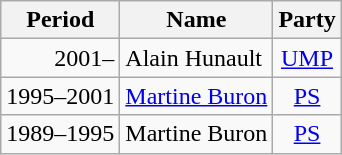<table class=wikitable>
<tr>
<th>Period</th>
<th>Name</th>
<th>Party</th>
</tr>
<tr>
<td align=right>2001–</td>
<td>Alain Hunault</td>
<td align="center"><a href='#'>UMP</a></td>
</tr>
<tr>
<td align=right>1995–2001</td>
<td><a href='#'>Martine Buron</a></td>
<td align="center"><a href='#'>PS</a></td>
</tr>
<tr>
<td align=right>1989–1995</td>
<td>Martine Buron</td>
<td align="center"><a href='#'>PS</a></td>
</tr>
</table>
